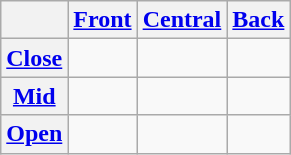<table class="wikitable" style="text-align:center">
<tr>
<th></th>
<th><a href='#'>Front</a></th>
<th><a href='#'>Central</a></th>
<th><a href='#'>Back</a></th>
</tr>
<tr>
<th><a href='#'>Close</a></th>
<td></td>
<td></td>
<td></td>
</tr>
<tr>
<th><a href='#'>Mid</a></th>
<td></td>
<td></td>
<td></td>
</tr>
<tr>
<th><a href='#'>Open</a></th>
<td></td>
<td></td>
<td></td>
</tr>
</table>
